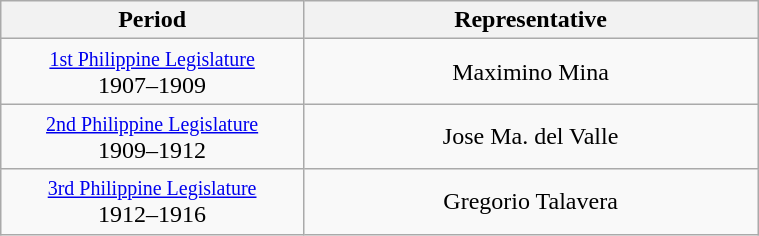<table class="wikitable" style="text-align:center; width:40%;">
<tr>
<th width="40%">Period</th>
<th>Representative</th>
</tr>
<tr>
<td><small><a href='#'>1st Philippine Legislature</a></small><br>1907–1909</td>
<td>Maximino Mina</td>
</tr>
<tr>
<td><small><a href='#'>2nd Philippine Legislature</a></small><br>1909–1912</td>
<td>Jose Ma. del Valle</td>
</tr>
<tr>
<td><small><a href='#'>3rd Philippine Legislature</a></small><br>1912–1916</td>
<td>Gregorio Talavera</td>
</tr>
</table>
